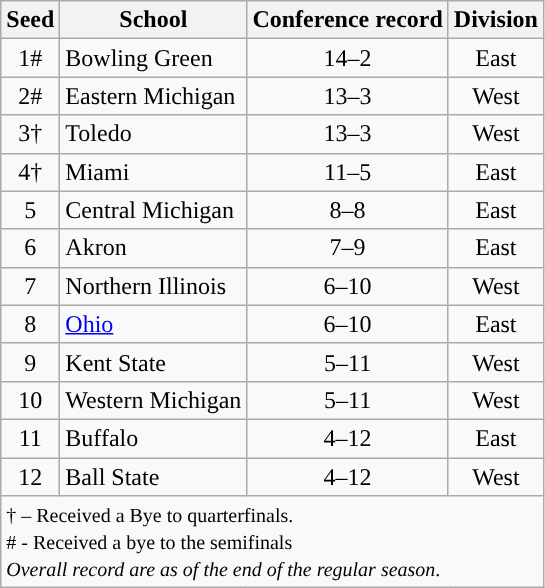<table class="wikitable" style="text-align:center">
<tr>
<th>Seed</th>
<th>School</th>
<th>Conference record</th>
<th>Division</th>
</tr>
<tr>
<td>1#</td>
<td align=left>Bowling Green</td>
<td>14–2</td>
<td>East</td>
</tr>
<tr>
<td>2#</td>
<td align=left>Eastern Michigan</td>
<td>13–3</td>
<td>West</td>
</tr>
<tr>
<td>3†</td>
<td align=left>Toledo</td>
<td>13–3</td>
<td>West</td>
</tr>
<tr>
<td>4†</td>
<td align=left>Miami</td>
<td>11–5</td>
<td>East</td>
</tr>
<tr>
<td>5</td>
<td align=left>Central Michigan</td>
<td>8–8</td>
<td>East</td>
</tr>
<tr>
<td>6</td>
<td align=left>Akron</td>
<td>7–9</td>
<td>East</td>
</tr>
<tr>
<td>7</td>
<td align=left>Northern Illinois</td>
<td>6–10</td>
<td>West</td>
</tr>
<tr>
<td>8</td>
<td align=left><a href='#'>Ohio</a></td>
<td>6–10</td>
<td>East</td>
</tr>
<tr>
<td>9</td>
<td align=left>Kent State</td>
<td>5–11</td>
<td>West</td>
</tr>
<tr>
<td>10</td>
<td align=left>Western Michigan</td>
<td>5–11</td>
<td>West</td>
</tr>
<tr>
<td>11</td>
<td align=left>Buffalo</td>
<td>4–12</td>
<td>East</td>
</tr>
<tr>
<td>12</td>
<td align=left>Ball State</td>
<td>4–12</td>
<td>West</td>
</tr>
<tr>
<td colspan="5" style="text-align:left;"><small>† – Received a Bye to quarterfinals.<br># - Received a bye to the semifinals <br><em>Overall record are as of the end of the regular season</em>.</small></td>
</tr>
</table>
